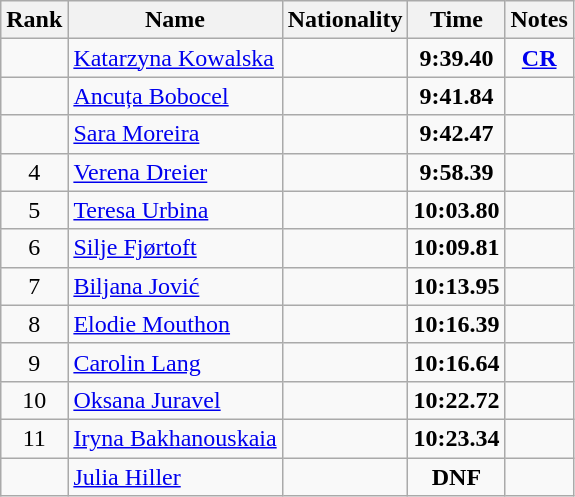<table class="wikitable sortable" style="text-align:center">
<tr>
<th>Rank</th>
<th>Name</th>
<th>Nationality</th>
<th>Time</th>
<th>Notes</th>
</tr>
<tr>
<td></td>
<td align=left><a href='#'>Katarzyna Kowalska</a></td>
<td align=left></td>
<td><strong>9:39.40</strong></td>
<td><strong><a href='#'>CR</a></strong></td>
</tr>
<tr>
<td></td>
<td align=left><a href='#'>Ancuța Bobocel</a></td>
<td align=left></td>
<td><strong>9:41.84</strong></td>
<td></td>
</tr>
<tr>
<td></td>
<td align=left><a href='#'>Sara Moreira</a></td>
<td align=left></td>
<td><strong>9:42.47</strong></td>
<td></td>
</tr>
<tr>
<td>4</td>
<td align=left><a href='#'>Verena Dreier</a></td>
<td align=left></td>
<td><strong>9:58.39</strong></td>
<td></td>
</tr>
<tr>
<td>5</td>
<td align=left><a href='#'>Teresa Urbina</a></td>
<td align=left></td>
<td><strong>10:03.80</strong></td>
<td></td>
</tr>
<tr>
<td>6</td>
<td align=left><a href='#'>Silje Fjørtoft</a></td>
<td align=left></td>
<td><strong>10:09.81</strong></td>
<td></td>
</tr>
<tr>
<td>7</td>
<td align=left><a href='#'>Biljana Jović</a></td>
<td align=left></td>
<td><strong>10:13.95</strong></td>
<td></td>
</tr>
<tr>
<td>8</td>
<td align=left><a href='#'>Elodie Mouthon</a></td>
<td align=left></td>
<td><strong>10:16.39</strong></td>
<td></td>
</tr>
<tr>
<td>9</td>
<td align=left><a href='#'>Carolin Lang</a></td>
<td align=left></td>
<td><strong>10:16.64</strong></td>
<td></td>
</tr>
<tr>
<td>10</td>
<td align=left><a href='#'>Oksana Juravel</a></td>
<td align=left></td>
<td><strong>10:22.72</strong></td>
<td></td>
</tr>
<tr>
<td>11</td>
<td align=left><a href='#'>Iryna Bakhanouskaia</a></td>
<td align=left></td>
<td><strong>10:23.34</strong></td>
<td></td>
</tr>
<tr>
<td></td>
<td align=left><a href='#'>Julia Hiller</a></td>
<td align=left></td>
<td><strong>DNF</strong></td>
<td></td>
</tr>
</table>
